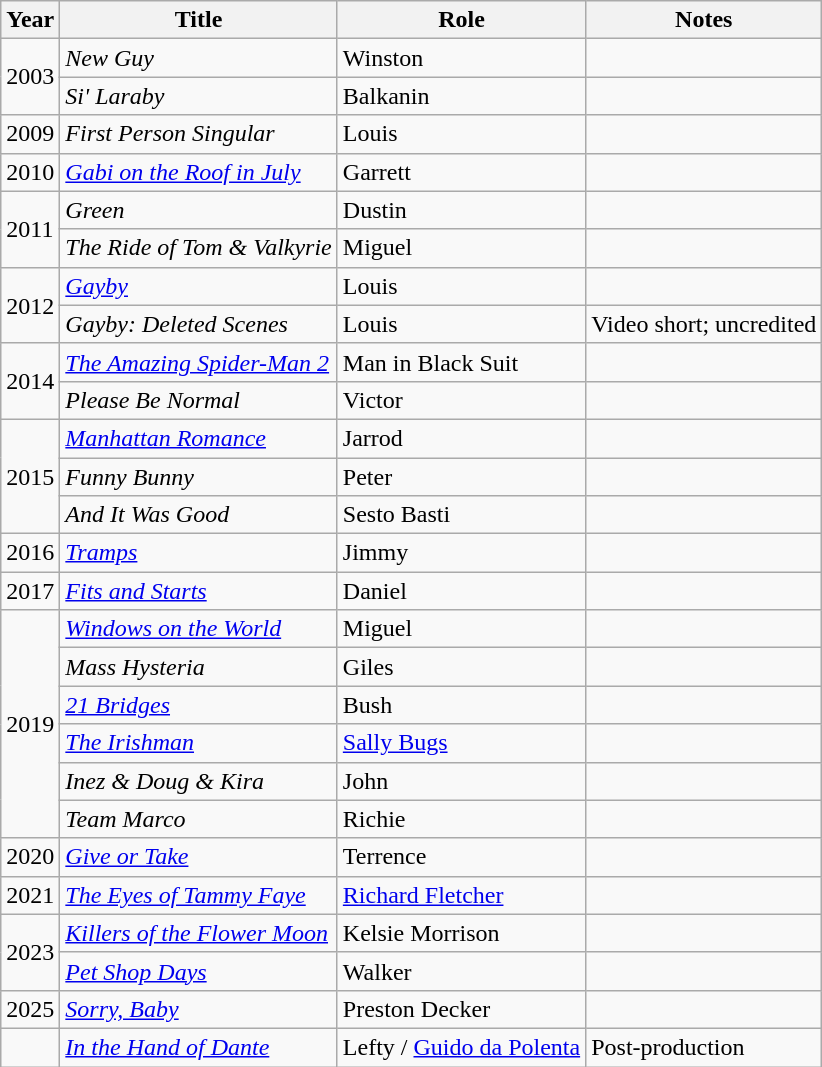<table class="wikitable sortable">
<tr>
<th>Year</th>
<th>Title</th>
<th>Role</th>
<th class="unsortable">Notes</th>
</tr>
<tr>
<td rowspan="2">2003</td>
<td><em>New Guy</em></td>
<td>Winston</td>
<td></td>
</tr>
<tr>
<td><em>Si' Laraby</em></td>
<td>Balkanin</td>
<td></td>
</tr>
<tr>
<td>2009</td>
<td><em>First Person Singular</em></td>
<td>Louis</td>
<td></td>
</tr>
<tr>
<td>2010</td>
<td><em><a href='#'>Gabi on the Roof in July</a></em></td>
<td>Garrett</td>
<td></td>
</tr>
<tr>
<td rowspan="2">2011</td>
<td><em>Green</em></td>
<td>Dustin</td>
<td></td>
</tr>
<tr>
<td><em>The Ride of Tom & Valkyrie</em></td>
<td>Miguel</td>
<td></td>
</tr>
<tr>
<td rowspan="2">2012</td>
<td><em><a href='#'>Gayby</a></em></td>
<td>Louis</td>
<td></td>
</tr>
<tr>
<td><em>Gayby: Deleted Scenes</em></td>
<td>Louis</td>
<td>Video short; uncredited</td>
</tr>
<tr>
<td rowspan="2">2014</td>
<td "Amazing Spider-Man 2, The"><em><a href='#'>The Amazing Spider-Man 2</a></em></td>
<td>Man in Black Suit</td>
<td></td>
</tr>
<tr>
<td><em>Please Be Normal</em></td>
<td>Victor</td>
<td></td>
</tr>
<tr>
<td rowspan="3">2015</td>
<td><em><a href='#'>Manhattan Romance</a></em></td>
<td>Jarrod</td>
<td></td>
</tr>
<tr>
<td><em>Funny Bunny</em></td>
<td>Peter</td>
<td></td>
</tr>
<tr>
<td><em>And It Was Good</em></td>
<td>Sesto Basti</td>
<td></td>
</tr>
<tr>
<td>2016</td>
<td><em><a href='#'>Tramps</a></em></td>
<td>Jimmy</td>
<td></td>
</tr>
<tr>
<td>2017</td>
<td><em><a href='#'>Fits and Starts</a></em></td>
<td>Daniel</td>
<td></td>
</tr>
<tr>
<td rowspan="6">2019</td>
<td><em><a href='#'>Windows on the World</a></em></td>
<td>Miguel</td>
<td></td>
</tr>
<tr>
<td><em>Mass Hysteria</em></td>
<td>Giles</td>
<td></td>
</tr>
<tr>
<td><em><a href='#'>21 Bridges</a></em></td>
<td>Bush</td>
<td></td>
</tr>
<tr>
<td><em><a href='#'>The Irishman</a></em></td>
<td><a href='#'>Sally Bugs</a></td>
<td></td>
</tr>
<tr>
<td><em>Inez & Doug & Kira</em></td>
<td>John</td>
<td></td>
</tr>
<tr>
<td><em>Team Marco</em></td>
<td>Richie</td>
<td></td>
</tr>
<tr>
<td>2020</td>
<td><em><a href='#'>Give or Take</a></em></td>
<td>Terrence</td>
<td></td>
</tr>
<tr>
<td>2021</td>
<td><em><a href='#'>The Eyes of Tammy Faye</a></em></td>
<td><a href='#'>Richard Fletcher</a></td>
<td></td>
</tr>
<tr>
<td rowspan="2">2023</td>
<td><em><a href='#'>Killers of the Flower Moon</a></em></td>
<td>Kelsie Morrison</td>
<td></td>
</tr>
<tr>
<td><em><a href='#'>Pet Shop Days</a></em></td>
<td>Walker</td>
<td></td>
</tr>
<tr>
<td>2025</td>
<td><em><a href='#'>Sorry, Baby</a></em></td>
<td>Preston Decker</td>
<td></td>
</tr>
<tr>
<td></td>
<td><em><a href='#'>In the Hand of Dante</a></em></td>
<td>Lefty / <a href='#'>Guido da Polenta</a></td>
<td>Post-production</td>
</tr>
</table>
